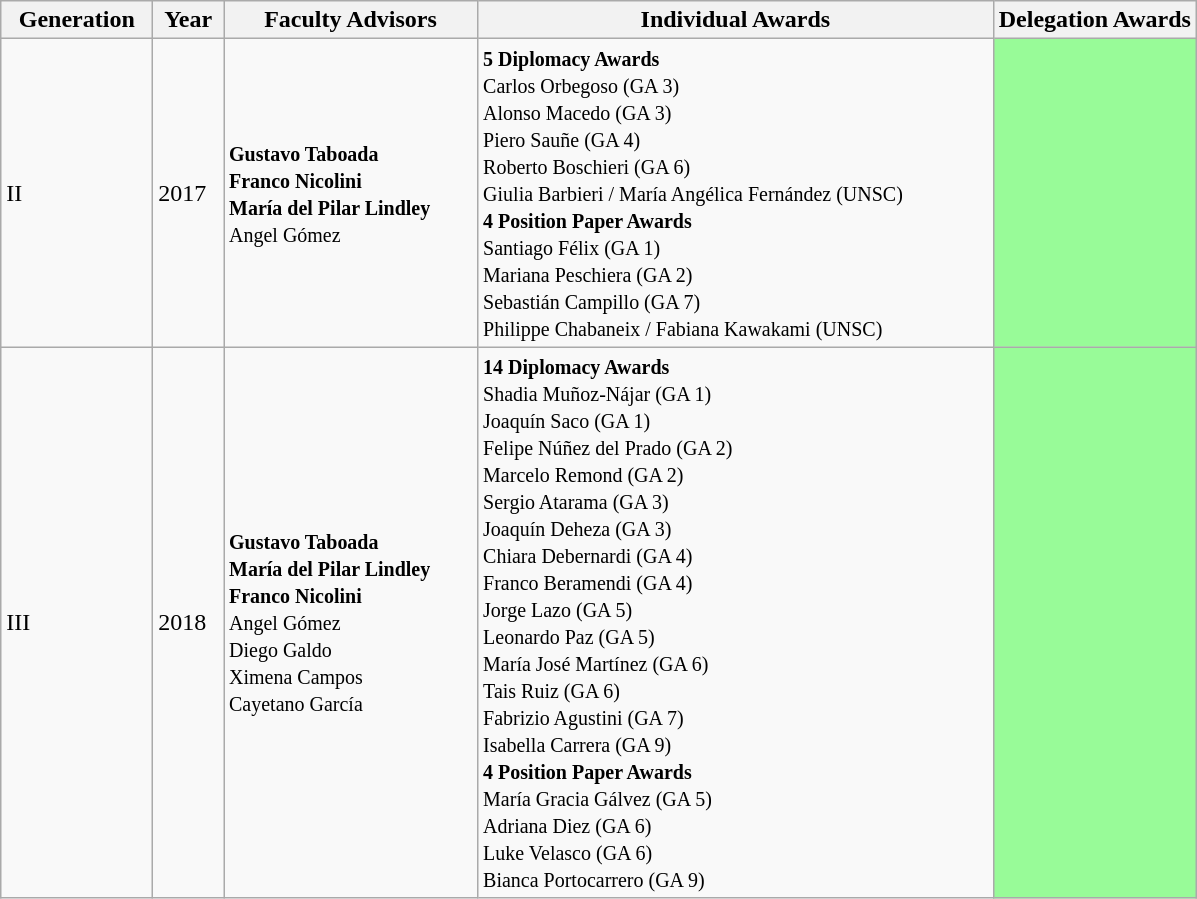<table class="wikitable">
<tr>
<th>Generation</th>
<th>Year</th>
<th>Faculty Advisors</th>
<th>Individual Awards</th>
<th>Delegation Awards</th>
</tr>
<tr>
<td>II</td>
<td>2017</td>
<td><small><strong>Gustavo Taboada</strong><br><strong>Franco Nicolini</strong><br><strong>María del Pilar Lindley</strong><br>Angel Gómez</small></td>
<td><small><strong>5 Diplomacy Awards</strong><br>Carlos Orbegoso (GA 3)<br>Alonso Macedo (GA 3)<br>Piero Sauñe (GA 4)<br>Roberto Boschieri (GA 6)<br>Giulia Barbieri / María Angélica Fernández (UNSC)<br><strong>4 Position Paper Awards</strong><br>Santiago Félix (GA 1)<br>Mariana Peschiera (GA 2)<br>Sebastián Campillo (GA 7)<br>Philippe Chabaneix / Fabiana Kawakami (UNSC)</small></td>
<td width="17%" bgcolor="98FB98"></td>
</tr>
<tr>
<td>III</td>
<td>2018</td>
<td><small><strong>Gustavo Taboada</strong><br><strong>María del Pilar Lindley</strong><br><strong>Franco Nicolini</strong><br>Angel Gómez<br>Diego Galdo<br>Ximena Campos<br>Cayetano García</small></td>
<td><small><strong>14 Diplomacy Awards</strong><br>Shadia Muñoz-Nájar (GA 1)<br>Joaquín Saco (GA 1)<br>Felipe Núñez del Prado (GA 2)<br>Marcelo Remond (GA 2)<br>Sergio Atarama (GA 3)<br>Joaquín Deheza (GA 3)<br>Chiara Debernardi (GA 4)<br>Franco Beramendi (GA 4)<br>Jorge Lazo (GA 5)<br>Leonardo Paz (GA 5)<br>María José Martínez (GA 6)<br>Tais Ruiz (GA 6)<br>Fabrizio Agustini (GA 7)<br>Isabella Carrera (GA 9)<br><strong>4 Position Paper Awards</strong><br>María Gracia Gálvez (GA 5)<br>Adriana Diez (GA 6)<br>Luke Velasco (GA 6)<br>Bianca Portocarrero (GA 9)</small></td>
<td width="17%" bgcolor="98FB98"></td>
</tr>
</table>
